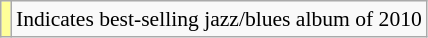<table class="wikitable" style="font-size:90%;">
<tr>
<td style="background-color:#FFFF99"></td>
<td>Indicates best-selling jazz/blues album of 2010</td>
</tr>
</table>
